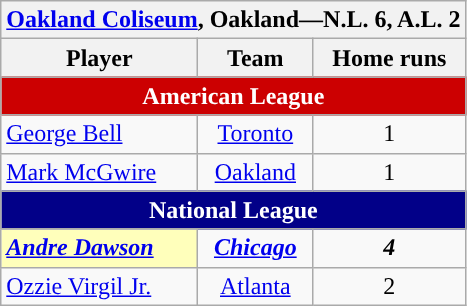<table class="wikitable">
<tr>
<th colspan="3"><a href='#'>Oakland Coliseum</a>, Oakland—N.L. 6, A.L. 2</th>
</tr>
<tr>
<th>Player</th>
<th>Team</th>
<th>Home runs</th>
</tr>
<tr>
<th colspan="3" style="text-align:center; background:#CC0001; color:#FFFFFF;">American League</th>
</tr>
<tr>
<td align="left"><a href='#'>George Bell</a></td>
<td style="text-align:center;"><a href='#'>Toronto</a></td>
<td style="text-align:center;">1</td>
</tr>
<tr>
<td align="left"><a href='#'>Mark McGwire</a></td>
<td style="text-align:center;"><a href='#'>Oakland</a></td>
<td style="text-align:center;">1</td>
</tr>
<tr>
<th colspan="3" style="text-align:center; background:#020088; color:#FFFFFF;">National League</th>
</tr>
<tr>
<td align="left" style="background:#ffb"><strong><em><a href='#'>Andre Dawson</a></em></strong></td>
<td style="text-align:center;"><strong><em><a href='#'>Chicago</a></em></strong></td>
<td style="text-align:center;"><strong><em>4</em></strong></td>
</tr>
<tr>
<td align="left"><a href='#'>Ozzie Virgil Jr.</a></td>
<td style="text-align:center;"><a href='#'>Atlanta</a></td>
<td style="text-align:center;">2</td>
</tr>
</table>
